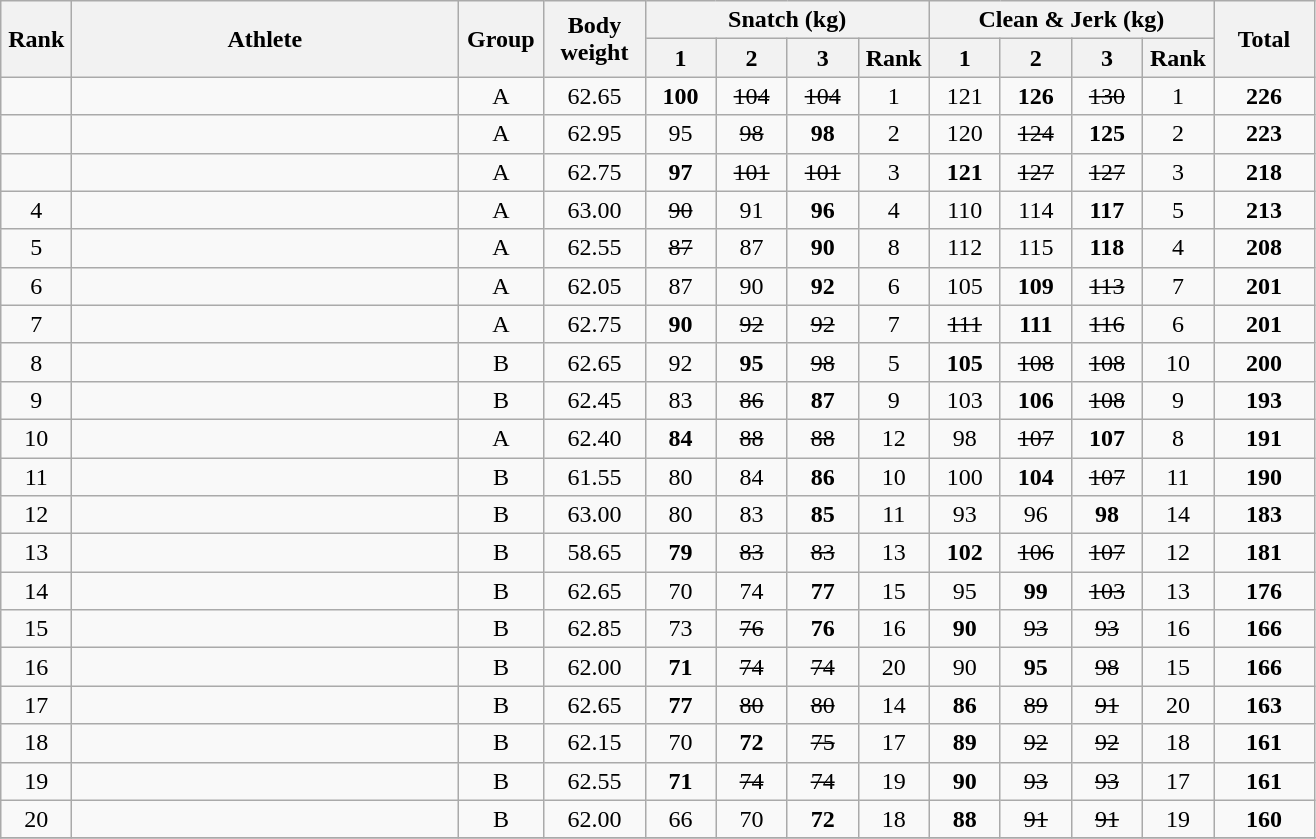<table class = "wikitable" style="text-align:center;">
<tr>
<th rowspan=2 width=40>Rank</th>
<th rowspan=2 width=250>Athlete</th>
<th rowspan=2 width=50>Group</th>
<th rowspan=2 width=60>Body weight</th>
<th colspan=4>Snatch (kg)</th>
<th colspan=4>Clean & Jerk (kg)</th>
<th rowspan=2 width=60>Total</th>
</tr>
<tr>
<th width=40>1</th>
<th width=40>2</th>
<th width=40>3</th>
<th width=40>Rank</th>
<th width=40>1</th>
<th width=40>2</th>
<th width=40>3</th>
<th width=40>Rank</th>
</tr>
<tr>
<td></td>
<td align=left></td>
<td>A</td>
<td>62.65</td>
<td><strong>100</strong></td>
<td><s>104</s></td>
<td><s>104</s></td>
<td>1</td>
<td>121</td>
<td><strong>126</strong></td>
<td><s>130</s></td>
<td>1</td>
<td><strong>226</strong></td>
</tr>
<tr>
<td></td>
<td align=left></td>
<td>A</td>
<td>62.95</td>
<td>95</td>
<td><s>98</s></td>
<td><strong>98</strong></td>
<td>2</td>
<td>120</td>
<td><s>124</s></td>
<td><strong>125</strong></td>
<td>2</td>
<td><strong>223</strong></td>
</tr>
<tr>
<td></td>
<td align=left></td>
<td>A</td>
<td>62.75</td>
<td><strong>97</strong></td>
<td><s>101</s></td>
<td><s>101</s></td>
<td>3</td>
<td><strong>121</strong></td>
<td><s>127</s></td>
<td><s>127</s></td>
<td>3</td>
<td><strong>218</strong></td>
</tr>
<tr>
<td>4</td>
<td align=left></td>
<td>A</td>
<td>63.00</td>
<td><s>90</s></td>
<td>91</td>
<td><strong>96</strong></td>
<td>4</td>
<td>110</td>
<td>114</td>
<td><strong>117</strong></td>
<td>5</td>
<td><strong>213</strong></td>
</tr>
<tr>
<td>5</td>
<td align=left></td>
<td>A</td>
<td>62.55</td>
<td><s>87</s></td>
<td>87</td>
<td><strong>90</strong></td>
<td>8</td>
<td>112</td>
<td>115</td>
<td><strong>118</strong></td>
<td>4</td>
<td><strong>208</strong></td>
</tr>
<tr>
<td>6</td>
<td align=left></td>
<td>A</td>
<td>62.05</td>
<td>87</td>
<td>90</td>
<td><strong>92</strong></td>
<td>6</td>
<td>105</td>
<td><strong>109</strong></td>
<td><s>113</s></td>
<td>7</td>
<td><strong>201</strong></td>
</tr>
<tr>
<td>7</td>
<td align=left></td>
<td>A</td>
<td>62.75</td>
<td><strong>90</strong></td>
<td><s>92</s></td>
<td><s>92</s></td>
<td>7</td>
<td><s>111</s></td>
<td><strong>111</strong></td>
<td><s>116</s></td>
<td>6</td>
<td><strong>201</strong></td>
</tr>
<tr>
<td>8</td>
<td align=left></td>
<td>B</td>
<td>62.65</td>
<td>92</td>
<td><strong>95</strong></td>
<td><s>98</s></td>
<td>5</td>
<td><strong>105</strong></td>
<td><s>108</s></td>
<td><s>108</s></td>
<td>10</td>
<td><strong>200</strong></td>
</tr>
<tr>
<td>9</td>
<td align=left></td>
<td>B</td>
<td>62.45</td>
<td>83</td>
<td><s>86</s></td>
<td><strong>87</strong></td>
<td>9</td>
<td>103</td>
<td><strong>106</strong></td>
<td><s>108</s></td>
<td>9</td>
<td><strong>193</strong></td>
</tr>
<tr>
<td>10</td>
<td align=left></td>
<td>A</td>
<td>62.40</td>
<td><strong>84</strong></td>
<td><s>88</s></td>
<td><s>88</s></td>
<td>12</td>
<td>98</td>
<td><s>107</s></td>
<td><strong>107</strong></td>
<td>8</td>
<td><strong>191</strong></td>
</tr>
<tr>
<td>11</td>
<td align=left></td>
<td>B</td>
<td>61.55</td>
<td>80</td>
<td>84</td>
<td><strong>86</strong></td>
<td>10</td>
<td>100</td>
<td><strong>104</strong></td>
<td><s>107</s></td>
<td>11</td>
<td><strong>190</strong></td>
</tr>
<tr>
<td>12</td>
<td align=left></td>
<td>B</td>
<td>63.00</td>
<td>80</td>
<td>83</td>
<td><strong>85</strong></td>
<td>11</td>
<td>93</td>
<td>96</td>
<td><strong>98</strong></td>
<td>14</td>
<td><strong>183</strong></td>
</tr>
<tr>
<td>13</td>
<td align=left></td>
<td>B</td>
<td>58.65</td>
<td><strong>79</strong></td>
<td><s>83</s></td>
<td><s>83</s></td>
<td>13</td>
<td><strong>102</strong></td>
<td><s>106</s></td>
<td><s>107</s></td>
<td>12</td>
<td><strong>181</strong></td>
</tr>
<tr>
<td>14</td>
<td align=left></td>
<td>B</td>
<td>62.65</td>
<td>70</td>
<td>74</td>
<td><strong>77</strong></td>
<td>15</td>
<td>95</td>
<td><strong>99</strong></td>
<td><s>103</s></td>
<td>13</td>
<td><strong>176</strong></td>
</tr>
<tr>
<td>15</td>
<td align=left></td>
<td>B</td>
<td>62.85</td>
<td>73</td>
<td><s>76</s></td>
<td><strong>76</strong></td>
<td>16</td>
<td><strong>90</strong></td>
<td><s>93</s></td>
<td><s>93</s></td>
<td>16</td>
<td><strong>166</strong></td>
</tr>
<tr>
<td>16</td>
<td align=left></td>
<td>B</td>
<td>62.00</td>
<td><strong>71</strong></td>
<td><s>74</s></td>
<td><s>74</s></td>
<td>20</td>
<td>90</td>
<td><strong>95</strong></td>
<td><s>98</s></td>
<td>15</td>
<td><strong>166</strong></td>
</tr>
<tr>
<td>17</td>
<td align=left></td>
<td>B</td>
<td>62.65</td>
<td><strong>77</strong></td>
<td><s>80</s></td>
<td><s>80</s></td>
<td>14</td>
<td><strong>86</strong></td>
<td><s>89</s></td>
<td><s>91</s></td>
<td>20</td>
<td><strong>163</strong></td>
</tr>
<tr>
<td>18</td>
<td align=left></td>
<td>B</td>
<td>62.15</td>
<td>70</td>
<td><strong>72</strong></td>
<td><s>75</s></td>
<td>17</td>
<td><strong>89</strong></td>
<td><s>92</s></td>
<td><s>92</s></td>
<td>18</td>
<td><strong>161</strong></td>
</tr>
<tr>
<td>19</td>
<td align=left></td>
<td>B</td>
<td>62.55</td>
<td><strong>71</strong></td>
<td><s>74</s></td>
<td><s>74</s></td>
<td>19</td>
<td><strong>90</strong></td>
<td><s>93</s></td>
<td><s>93</s></td>
<td>17</td>
<td><strong>161</strong></td>
</tr>
<tr>
<td>20</td>
<td align=left></td>
<td>B</td>
<td>62.00</td>
<td>66</td>
<td>70</td>
<td><strong>72</strong></td>
<td>18</td>
<td><strong>88</strong></td>
<td><s>91</s></td>
<td><s>91</s></td>
<td>19</td>
<td><strong>160</strong></td>
</tr>
<tr>
</tr>
</table>
